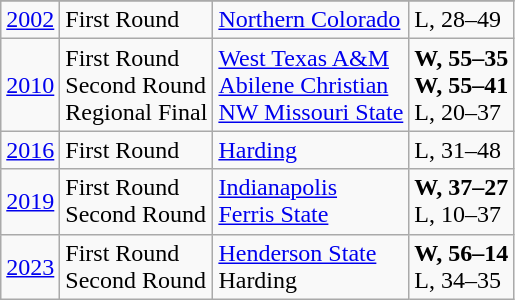<table class="wikitable">
<tr>
</tr>
<tr>
<td><a href='#'>2002</a></td>
<td>First Round</td>
<td><a href='#'>Northern Colorado</a></td>
<td>L, 28–49</td>
</tr>
<tr>
<td><a href='#'>2010</a></td>
<td>First Round<br>Second Round<br>Regional Final</td>
<td><a href='#'>West Texas A&M</a><br><a href='#'>Abilene Christian</a><br><a href='#'>NW Missouri State</a></td>
<td><strong>W, 55–35</strong><br><strong>W, 55–41</strong><br>L, 20–37</td>
</tr>
<tr>
<td><a href='#'>2016</a></td>
<td>First Round</td>
<td><a href='#'>Harding</a></td>
<td>L, 31–48</td>
</tr>
<tr>
<td><a href='#'>2019</a></td>
<td>First Round<br>Second Round</td>
<td><a href='#'>Indianapolis</a><br><a href='#'>Ferris State</a></td>
<td><strong>W, 37–27</strong><br>L, 10–37</td>
</tr>
<tr>
<td><a href='#'>2023</a></td>
<td>First Round<br>Second Round</td>
<td><a href='#'>Henderson State</a><br>Harding</td>
<td><strong>W, 56–14</strong><br>L, 34–35</td>
</tr>
</table>
